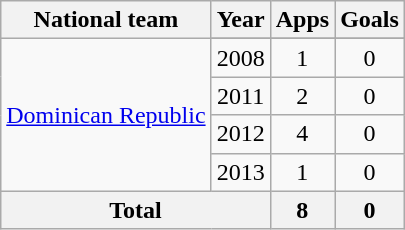<table class="wikitable" style="text-align: center;">
<tr>
<th>National team</th>
<th>Year</th>
<th>Apps</th>
<th>Goals</th>
</tr>
<tr>
<td rowspan="5" valign="center"><a href='#'>Dominican Republic</a></td>
</tr>
<tr>
<td>2008</td>
<td>1</td>
<td>0</td>
</tr>
<tr>
<td>2011</td>
<td>2</td>
<td>0</td>
</tr>
<tr>
<td>2012</td>
<td>4</td>
<td>0</td>
</tr>
<tr>
<td>2013</td>
<td>1</td>
<td>0</td>
</tr>
<tr>
<th colspan="2">Total</th>
<th>8</th>
<th>0</th>
</tr>
</table>
